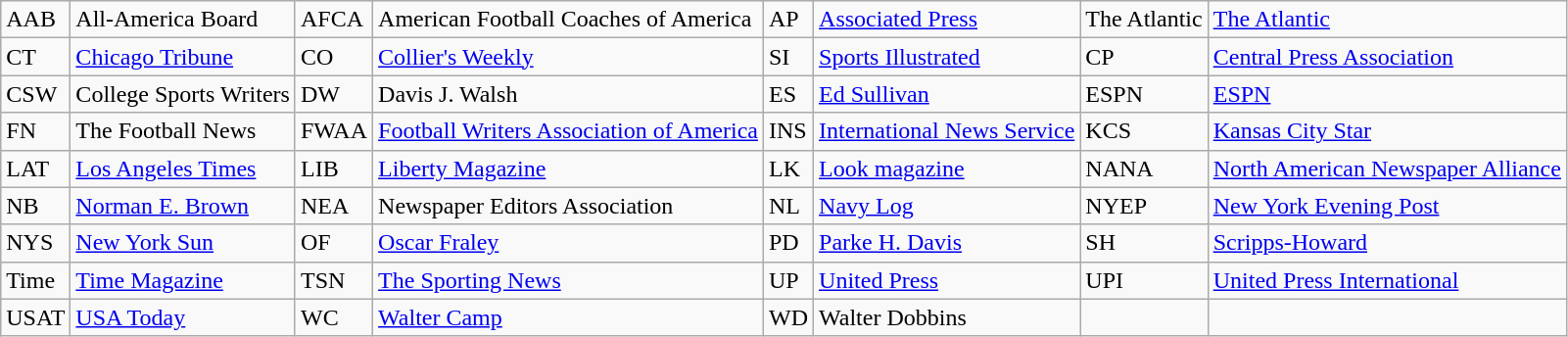<table class="wikitable">
<tr>
<td>AAB</td>
<td>All-America Board</td>
<td>AFCA</td>
<td>American Football Coaches of America</td>
<td>AP</td>
<td><a href='#'>Associated Press</a></td>
<td>The Atlantic</td>
<td><a href='#'>The Atlantic</a></td>
</tr>
<tr>
<td>CT</td>
<td><a href='#'>Chicago Tribune</a></td>
<td>CO</td>
<td><a href='#'>Collier's Weekly</a></td>
<td>SI</td>
<td><a href='#'>Sports Illustrated</a></td>
<td>CP</td>
<td><a href='#'>Central Press Association</a></td>
</tr>
<tr>
<td>CSW</td>
<td>College Sports Writers</td>
<td>DW</td>
<td>Davis J. Walsh</td>
<td>ES</td>
<td><a href='#'>Ed Sullivan</a></td>
<td>ESPN</td>
<td><a href='#'>ESPN</a></td>
</tr>
<tr>
<td>FN</td>
<td>The Football News</td>
<td>FWAA</td>
<td><a href='#'>Football Writers Association of America</a></td>
<td>INS</td>
<td><a href='#'>International News Service</a></td>
<td>KCS</td>
<td><a href='#'>Kansas City Star</a></td>
</tr>
<tr>
<td>LAT</td>
<td><a href='#'>Los Angeles Times</a></td>
<td>LIB</td>
<td><a href='#'>Liberty Magazine</a></td>
<td>LK</td>
<td><a href='#'>Look magazine</a></td>
<td>NANA</td>
<td><a href='#'>North American Newspaper Alliance</a></td>
</tr>
<tr>
<td>NB</td>
<td><a href='#'>Norman E. Brown</a></td>
<td>NEA</td>
<td>Newspaper Editors Association</td>
<td>NL</td>
<td><a href='#'>Navy Log</a></td>
<td>NYEP</td>
<td><a href='#'>New York Evening Post</a></td>
</tr>
<tr>
<td>NYS</td>
<td><a href='#'>New York Sun</a></td>
<td>OF</td>
<td><a href='#'>Oscar Fraley</a></td>
<td>PD</td>
<td><a href='#'>Parke H. Davis</a></td>
<td>SH</td>
<td><a href='#'>Scripps-Howard</a></td>
</tr>
<tr>
<td>Time</td>
<td><a href='#'>Time Magazine</a></td>
<td>TSN</td>
<td><a href='#'>The Sporting News</a></td>
<td>UP</td>
<td><a href='#'>United Press</a></td>
<td>UPI</td>
<td><a href='#'>United Press International</a></td>
</tr>
<tr>
<td>USAT</td>
<td><a href='#'>USA Today</a></td>
<td>WC</td>
<td><a href='#'>Walter Camp</a></td>
<td>WD</td>
<td>Walter Dobbins</td>
<td></td>
<td></td>
</tr>
</table>
